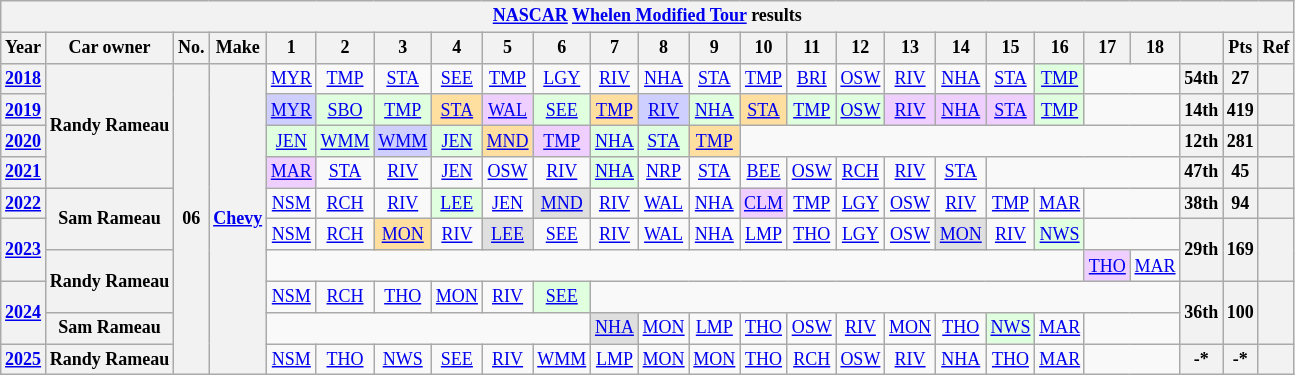<table class="wikitable" style="text-align:center; font-size:75%">
<tr>
<th colspan=38><a href='#'>NASCAR</a> <a href='#'>Whelen Modified Tour</a> results</th>
</tr>
<tr>
<th>Year</th>
<th>Car owner</th>
<th>No.</th>
<th>Make</th>
<th>1</th>
<th>2</th>
<th>3</th>
<th>4</th>
<th>5</th>
<th>6</th>
<th>7</th>
<th>8</th>
<th>9</th>
<th>10</th>
<th>11</th>
<th>12</th>
<th>13</th>
<th>14</th>
<th>15</th>
<th>16</th>
<th>17</th>
<th>18</th>
<th></th>
<th>Pts</th>
<th>Ref</th>
</tr>
<tr>
<th><a href='#'>2018</a></th>
<th rowspan=4>Randy Rameau</th>
<th rowspan=10>06</th>
<th rowspan=10><a href='#'>Chevy</a></th>
<td><a href='#'>MYR</a></td>
<td><a href='#'>TMP</a></td>
<td><a href='#'>STA</a></td>
<td><a href='#'>SEE</a></td>
<td><a href='#'>TMP</a></td>
<td><a href='#'>LGY</a></td>
<td><a href='#'>RIV</a></td>
<td><a href='#'>NHA</a></td>
<td><a href='#'>STA</a></td>
<td><a href='#'>TMP</a></td>
<td><a href='#'>BRI</a></td>
<td><a href='#'>OSW</a></td>
<td><a href='#'>RIV</a></td>
<td><a href='#'>NHA</a></td>
<td><a href='#'>STA</a></td>
<td style="background:#DFFFDF;"><a href='#'>TMP</a><br></td>
<td colspan=2></td>
<th>54th</th>
<th>27</th>
<th></th>
</tr>
<tr>
<th><a href='#'>2019</a></th>
<td style="background:#CFCFFF;"><a href='#'>MYR</a><br></td>
<td style="background:#DFFFDF;"><a href='#'>SBO</a><br></td>
<td style="background:#DFFFDF;"><a href='#'>TMP</a><br></td>
<td style="background:#FFDF9F;"><a href='#'>STA</a><br></td>
<td style="background:#EFCFFF;"><a href='#'>WAL</a><br></td>
<td style="background:#DFFFDF;"><a href='#'>SEE</a><br></td>
<td style="background:#FFDF9F;"><a href='#'>TMP</a><br></td>
<td style="background:#CFCFFF;"><a href='#'>RIV</a><br></td>
<td style="background:#DFFFDF;"><a href='#'>NHA</a><br></td>
<td style="background:#FFDF9F;"><a href='#'>STA</a><br></td>
<td style="background:#DFFFDF;"><a href='#'>TMP</a><br></td>
<td style="background:#DFFFDF;"><a href='#'>OSW</a><br></td>
<td style="background:#EFCFFF;"><a href='#'>RIV</a><br></td>
<td style="background:#EFCFFF;"><a href='#'>NHA</a><br></td>
<td style="background:#EFCFFF;"><a href='#'>STA</a><br></td>
<td style="background:#DFFFDF;"><a href='#'>TMP</a><br></td>
<td colspan=2></td>
<th>14th</th>
<th>419</th>
<th></th>
</tr>
<tr>
<th><a href='#'>2020</a></th>
<td style="background:#DFFFDF;"><a href='#'>JEN</a><br></td>
<td style="background:#DFFFDF;"><a href='#'>WMM</a><br></td>
<td style="background:#CFCFFF;"><a href='#'>WMM</a><br></td>
<td style="background:#DFFFDF;"><a href='#'>JEN</a><br></td>
<td style="background:#FFDF9F;"><a href='#'>MND</a><br></td>
<td style="background:#EFCFFF;"><a href='#'>TMP</a><br></td>
<td style="background:#DFFFDF;"><a href='#'>NHA</a><br></td>
<td style="background:#DFFFDF;"><a href='#'>STA</a><br></td>
<td style="background:#FFDF9F;"><a href='#'>TMP</a><br></td>
<td colspan=9></td>
<th>12th</th>
<th>281</th>
<th></th>
</tr>
<tr>
<th><a href='#'>2021</a></th>
<td style="background:#EFCFFF;"><a href='#'>MAR</a><br></td>
<td><a href='#'>STA</a></td>
<td><a href='#'>RIV</a></td>
<td><a href='#'>JEN</a></td>
<td><a href='#'>OSW</a></td>
<td><a href='#'>RIV</a></td>
<td style="background:#DFFFDF;"><a href='#'>NHA</a><br></td>
<td><a href='#'>NRP</a></td>
<td><a href='#'>STA</a></td>
<td><a href='#'>BEE</a></td>
<td><a href='#'>OSW</a></td>
<td><a href='#'>RCH</a></td>
<td><a href='#'>RIV</a></td>
<td><a href='#'>STA</a></td>
<td colspan=4></td>
<th>47th</th>
<th>45</th>
<th></th>
</tr>
<tr>
<th><a href='#'>2022</a></th>
<th rowspan=2>Sam Rameau</th>
<td><a href='#'>NSM</a></td>
<td><a href='#'>RCH</a></td>
<td><a href='#'>RIV</a></td>
<td style="background:#DFFFDF;"><a href='#'>LEE</a><br></td>
<td><a href='#'>JEN</a></td>
<td style="background:#DFDFDF;"><a href='#'>MND</a><br></td>
<td><a href='#'>RIV</a></td>
<td><a href='#'>WAL</a></td>
<td><a href='#'>NHA</a></td>
<td style="background:#EFCFFF;"><a href='#'>CLM</a><br></td>
<td><a href='#'>TMP</a></td>
<td><a href='#'>LGY</a></td>
<td><a href='#'>OSW</a></td>
<td><a href='#'>RIV</a></td>
<td><a href='#'>TMP</a></td>
<td><a href='#'>MAR</a></td>
<td colspan=2></td>
<th>38th</th>
<th>94</th>
<th></th>
</tr>
<tr>
<th rowspan=2><a href='#'>2023</a></th>
<td><a href='#'>NSM</a></td>
<td><a href='#'>RCH</a></td>
<td style="background:#FFDF9F;"><a href='#'>MON</a><br></td>
<td><a href='#'>RIV</a></td>
<td style="background:#DFDFDF;"><a href='#'>LEE</a><br></td>
<td><a href='#'>SEE</a></td>
<td><a href='#'>RIV</a></td>
<td><a href='#'>WAL</a></td>
<td><a href='#'>NHA</a></td>
<td><a href='#'>LMP</a></td>
<td><a href='#'>THO</a></td>
<td><a href='#'>LGY</a></td>
<td><a href='#'>OSW</a></td>
<td style="background:#DFDFDF;"><a href='#'>MON</a><br></td>
<td><a href='#'>RIV</a></td>
<td style="background:#DFFFDF;"><a href='#'>NWS</a><br></td>
<td colspan=2></td>
<th rowspan=2>29th</th>
<th rowspan=2>169</th>
<th rowspan=2></th>
</tr>
<tr>
<th rowspan=2>Randy Rameau</th>
<td colspan=16></td>
<td style="background:#EFCFFF;"><a href='#'>THO</a><br></td>
<td><a href='#'>MAR</a></td>
</tr>
<tr>
<th rowspan=2><a href='#'>2024</a></th>
<td><a href='#'>NSM</a></td>
<td><a href='#'>RCH</a></td>
<td><a href='#'>THO</a></td>
<td><a href='#'>MON</a></td>
<td><a href='#'>RIV</a></td>
<td style="background:#DFFFDF;"><a href='#'>SEE</a><br></td>
<td colspan=12></td>
<th rowspan=2>36th</th>
<th rowspan=2>100</th>
<th rowspan=2></th>
</tr>
<tr>
<th>Sam Rameau</th>
<td colspan=6></td>
<td style="background:#DFDFDF;"><a href='#'>NHA</a><br></td>
<td><a href='#'>MON</a></td>
<td><a href='#'>LMP</a></td>
<td><a href='#'>THO</a></td>
<td><a href='#'>OSW</a></td>
<td><a href='#'>RIV</a></td>
<td><a href='#'>MON</a></td>
<td><a href='#'>THO</a></td>
<td style="background:#DFFFDF;"><a href='#'>NWS</a><br></td>
<td><a href='#'>MAR</a></td>
<td colspan=2></td>
</tr>
<tr>
<th><a href='#'>2025</a></th>
<th>Randy Rameau</th>
<td><a href='#'>NSM</a></td>
<td><a href='#'>THO</a></td>
<td><a href='#'>NWS</a></td>
<td><a href='#'>SEE</a></td>
<td><a href='#'>RIV</a></td>
<td><a href='#'>WMM</a></td>
<td><a href='#'>LMP</a></td>
<td><a href='#'>MON</a></td>
<td style="background:#;"><a href='#'>MON</a><br></td>
<td><a href='#'>THO</a></td>
<td><a href='#'>RCH</a></td>
<td><a href='#'>OSW</a></td>
<td><a href='#'>RIV</a></td>
<td><a href='#'>NHA</a></td>
<td><a href='#'>THO</a></td>
<td><a href='#'>MAR</a></td>
<td colspan=2></td>
<th>-*</th>
<th>-*</th>
<th></th>
</tr>
</table>
